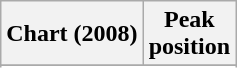<table class="wikitable sortable plainrowheaders" style="text-align:center">
<tr>
<th scope="col">Chart (2008)</th>
<th scope="col">Peak<br>position</th>
</tr>
<tr>
</tr>
<tr>
</tr>
</table>
